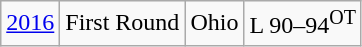<table class="wikitable">
<tr align="center">
<td><a href='#'>2016</a></td>
<td>First Round</td>
<td>Ohio</td>
<td>L 90–94<sup>OT</sup></td>
</tr>
</table>
